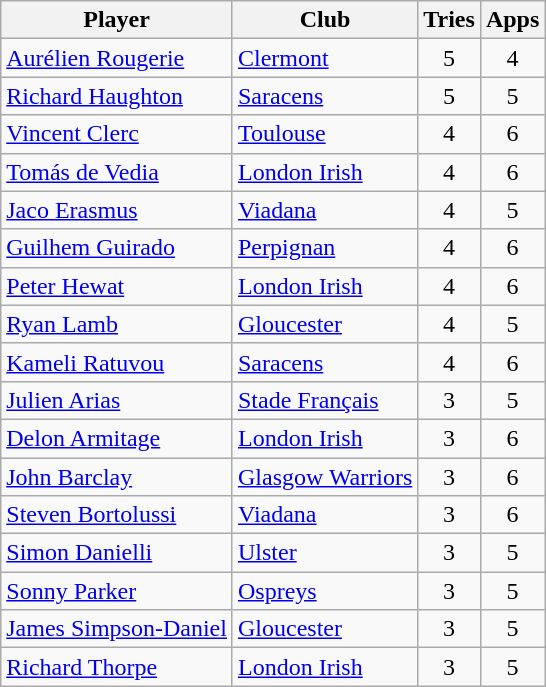<table class="wikitable" style="text-align:center">
<tr>
<th>Player</th>
<th>Club</th>
<th>Tries</th>
<th>Apps</th>
</tr>
<tr>
<td style="text-align:left"> <a href='#'>Aurélien Rougerie</a></td>
<td style="text-align:left"> <a href='#'>Clermont</a></td>
<td>5</td>
<td>4</td>
</tr>
<tr>
<td style="text-align:left"> <a href='#'>Richard Haughton</a></td>
<td style="text-align:left"> <a href='#'>Saracens</a></td>
<td>5</td>
<td>5</td>
</tr>
<tr>
<td style="text-align:left"> <a href='#'>Vincent Clerc</a></td>
<td style="text-align:left"> <a href='#'>Toulouse</a></td>
<td>4</td>
<td>6</td>
</tr>
<tr>
<td style="text-align:left"> <a href='#'>Tomás de Vedia</a></td>
<td style="text-align:left"> <a href='#'>London Irish</a></td>
<td>4</td>
<td>6</td>
</tr>
<tr>
<td style="text-align:left"> <a href='#'>Jaco Erasmus</a></td>
<td style="text-align:left"> <a href='#'>Viadana</a></td>
<td>4</td>
<td>5</td>
</tr>
<tr>
<td style="text-align:left"> <a href='#'>Guilhem Guirado</a></td>
<td style="text-align:left"> <a href='#'>Perpignan</a></td>
<td>4</td>
<td>6</td>
</tr>
<tr>
<td style="text-align:left"> <a href='#'>Peter Hewat</a></td>
<td style="text-align:left"> <a href='#'>London Irish</a></td>
<td>4</td>
<td>6</td>
</tr>
<tr>
<td style="text-align:left"> <a href='#'>Ryan Lamb</a></td>
<td style="text-align:left"> <a href='#'>Gloucester</a></td>
<td>4</td>
<td>5</td>
</tr>
<tr>
<td style="text-align:left"> <a href='#'>Kameli Ratuvou</a></td>
<td style="text-align:left"> <a href='#'>Saracens</a></td>
<td>4</td>
<td>6</td>
</tr>
<tr>
<td style="text-align:left"> <a href='#'>Julien Arias</a></td>
<td style="text-align:left"> <a href='#'>Stade Français</a></td>
<td>3</td>
<td>5</td>
</tr>
<tr>
<td style="text-align:left"> <a href='#'>Delon Armitage</a></td>
<td style="text-align:left"> <a href='#'>London Irish</a></td>
<td>3</td>
<td>6</td>
</tr>
<tr>
<td style="text-align:left"> <a href='#'>John Barclay</a></td>
<td style="text-align:left"> <a href='#'>Glasgow Warriors</a></td>
<td>3</td>
<td>6</td>
</tr>
<tr>
<td style="text-align:left"> <a href='#'>Steven Bortolussi</a></td>
<td style="text-align:left"> <a href='#'>Viadana</a></td>
<td>3</td>
<td>6</td>
</tr>
<tr>
<td style="text-align:left"> <a href='#'>Simon Danielli</a></td>
<td style="text-align:left"> <a href='#'>Ulster</a></td>
<td>3</td>
<td>5</td>
</tr>
<tr>
<td style="text-align:left"> <a href='#'>Sonny Parker</a></td>
<td style="text-align:left"> <a href='#'>Ospreys</a></td>
<td>3</td>
<td>5</td>
</tr>
<tr>
<td style="text-align:left"> <a href='#'>James Simpson-Daniel</a></td>
<td style="text-align:left"> <a href='#'>Gloucester</a></td>
<td>3</td>
<td>5</td>
</tr>
<tr>
<td style="text-align:left"> <a href='#'>Richard Thorpe</a></td>
<td style="text-align:left"> <a href='#'>London Irish</a></td>
<td>3</td>
<td>5</td>
</tr>
</table>
